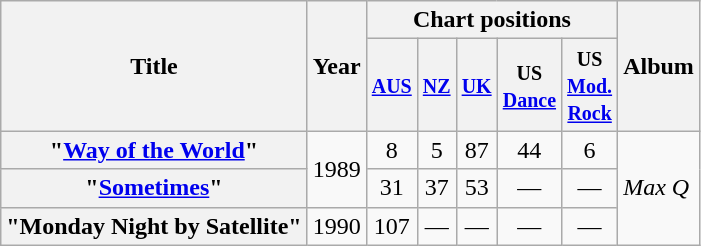<table class="wikitable plainrowheaders">
<tr>
<th rowspan="2">Title</th>
<th rowspan="2">Year</th>
<th colspan="5">Chart positions</th>
<th rowspan="2">Album</th>
</tr>
<tr>
<th><small><a href='#'>AUS</a></small><br></th>
<th><small><a href='#'>NZ</a></small><br></th>
<th><small><a href='#'>UK</a></small><br></th>
<th><small>US<br><a href='#'>Dance</a></small><br></th>
<th><small>US<br><a href='#'>Mod.<br>Rock</a></small><br></th>
</tr>
<tr>
<th scope="row">"<a href='#'>Way of the World</a>"</th>
<td rowspan="2">1989</td>
<td align="center">8</td>
<td align="center">5</td>
<td align="center">87</td>
<td align="center">44</td>
<td align="center">6</td>
<td rowspan="3"><em>Max Q</em></td>
</tr>
<tr>
<th scope="row">"<a href='#'>Sometimes</a>"</th>
<td align="center">31</td>
<td align="center">37</td>
<td align="center">53</td>
<td align="center">—</td>
<td align="center">—</td>
</tr>
<tr>
<th scope="row">"Monday Night by Satellite"</th>
<td>1990</td>
<td align="center">107</td>
<td align="center">—</td>
<td align="center">—</td>
<td align="center">—</td>
<td align="center">—</td>
</tr>
</table>
